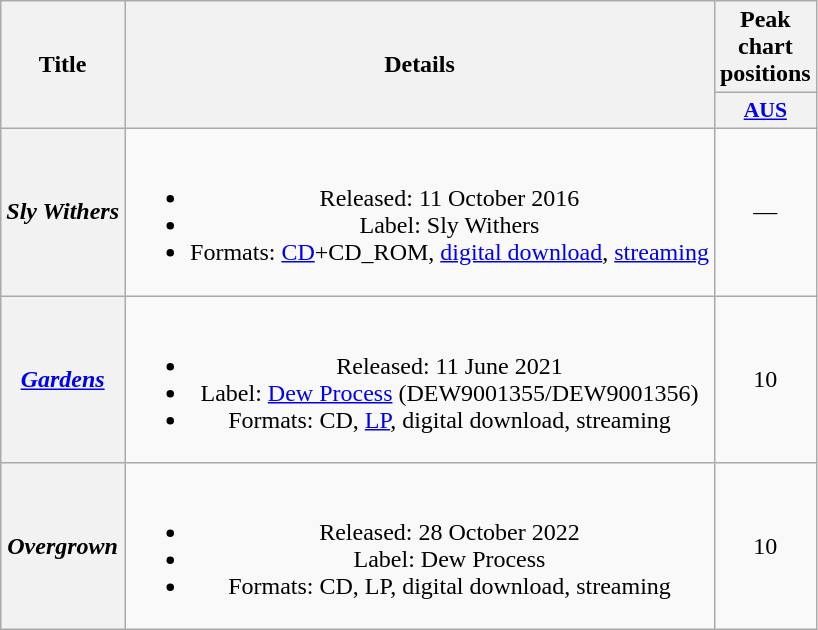<table class="wikitable plainrowheaders" style="text-align:center;">
<tr>
<th scope="col" rowspan="2">Title</th>
<th scope="col" rowspan="2">Details</th>
<th scope="col" colspan="1">Peak chart positions</th>
</tr>
<tr>
<th scope="col" style="width:3em;font-size:90%;"><a href='#'>AUS</a><br></th>
</tr>
<tr>
<th scope="row"><em>Sly Withers</em></th>
<td><br><ul><li>Released: 11 October 2016</li><li>Label: Sly Withers </li><li>Formats: <a href='#'>CD</a>+CD_ROM, <a href='#'>digital download</a>, <a href='#'>streaming</a></li></ul></td>
<td>—</td>
</tr>
<tr>
<th scope="row"><em><a href='#'>Gardens</a></em></th>
<td><br><ul><li>Released: 11 June 2021</li><li>Label: <a href='#'>Dew Process</a> (DEW9001355/DEW9001356)</li><li>Formats: CD, <a href='#'>LP</a>, digital download, streaming</li></ul></td>
<td>10</td>
</tr>
<tr>
<th scope="row"><em>Overgrown</em></th>
<td><br><ul><li>Released: 28 October 2022</li><li>Label: Dew Process</li><li>Formats: CD, LP, digital download, streaming</li></ul></td>
<td>10<br></td>
</tr>
</table>
